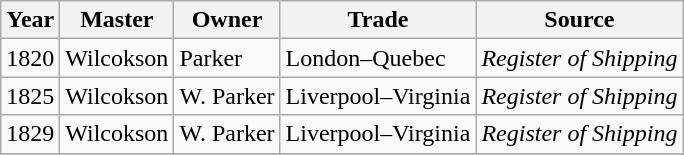<table class="sortable wikitable">
<tr>
<th>Year</th>
<th>Master</th>
<th>Owner</th>
<th>Trade</th>
<th>Source</th>
</tr>
<tr>
<td>1820</td>
<td>Wilcokson</td>
<td>Parker</td>
<td>London–Quebec</td>
<td><em>Register of Shipping</em></td>
</tr>
<tr>
<td>1825</td>
<td>Wilcokson</td>
<td>W. Parker</td>
<td>Liverpool–Virginia</td>
<td><em>Register of Shipping</em></td>
</tr>
<tr>
<td>1829</td>
<td>Wilcokson</td>
<td>W. Parker</td>
<td>Liverpool–Virginia</td>
<td><em>Register of Shipping</em></td>
</tr>
<tr>
</tr>
</table>
